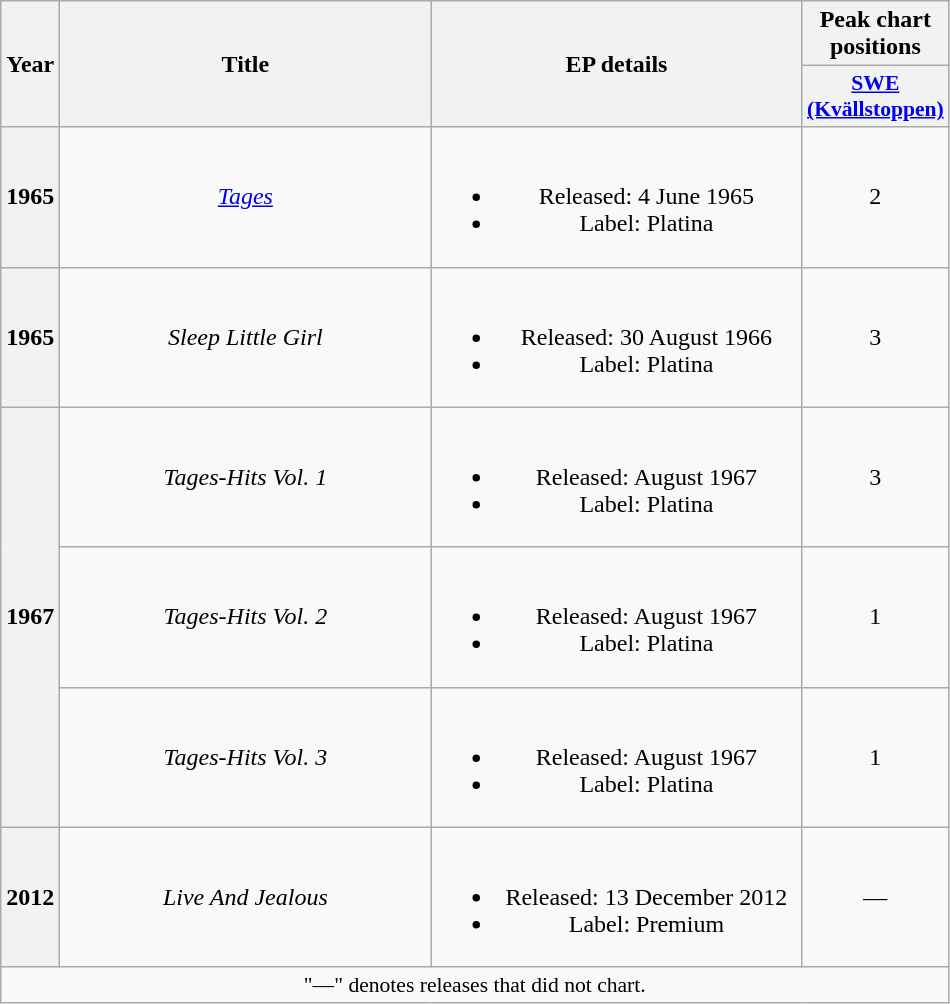<table class="wikitable plainrowheaders" style="text-align:center;">
<tr>
<th width="30" rowspan="2" scope="col">Year</th>
<th rowspan="2" scope="col" style="width:15em;">Title</th>
<th rowspan="2" scope="col" style="width:15em;">EP details</th>
<th scope="colgroup">Peak chart positions</th>
</tr>
<tr>
<th scope="col" style="width:2em;font-size:90%;"><a href='#'>SWE (Kvällstoppen)</a></th>
</tr>
<tr>
<th scope="rowgroup">1965</th>
<td><a href='#'><em>Tages</em></a></td>
<td><br><ul><li>Released: 4 June 1965</li><li>Label: Platina </li></ul></td>
<td>2</td>
</tr>
<tr>
<th scope="rowgroup">1965</th>
<td><em>Sleep Little Girl</em></td>
<td><br><ul><li>Released: 30 August 1966</li><li>Label: Platina </li></ul></td>
<td>3</td>
</tr>
<tr>
<th rowspan="3" scope="rowgroup">1967</th>
<td><em>Tages-Hits Vol. 1</em></td>
<td><br><ul><li>Released: August 1967</li><li>Label: Platina </li></ul></td>
<td>3</td>
</tr>
<tr>
<td><em>Tages-Hits Vol. 2</em></td>
<td><br><ul><li>Released: August 1967</li><li>Label: Platina </li></ul></td>
<td>1</td>
</tr>
<tr>
<td><em>Tages-Hits Vol. 3</em></td>
<td><br><ul><li>Released: August 1967</li><li>Label: Platina </li></ul></td>
<td>1</td>
</tr>
<tr>
<th scope="rowgroup">2012</th>
<td><em>Live And Jealous</em></td>
<td><br><ul><li>Released: 13 December 2012 </li><li>Label: Premium </li></ul></td>
<td>—</td>
</tr>
<tr>
<td colspan="4" style="font-size:90%">"—" denotes releases that did not chart.</td>
</tr>
</table>
